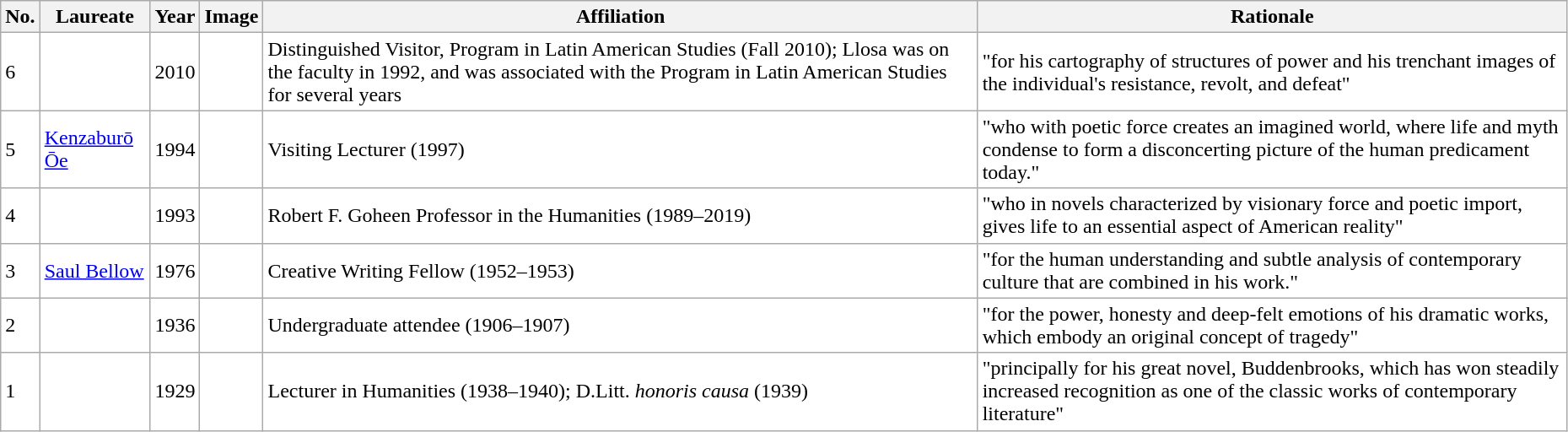<table class="wikitable sortable" style="width:98%; background:#fff;">
<tr>
<th>No.</th>
<th>Laureate</th>
<th>Year</th>
<th>Image</th>
<th>Affiliation</th>
<th>Rationale</th>
</tr>
<tr>
<td>6</td>
<td></td>
<td>2010</td>
<td></td>
<td>Distinguished Visitor, Program in Latin American Studies (Fall 2010); Llosa was on the faculty in 1992, and was associated with the Program in Latin American Studies for several years</td>
<td>"for his cartography of structures of power and his trenchant images of the individual's resistance, revolt, and defeat"</td>
</tr>
<tr>
<td>5</td>
<td><a href='#'>Kenzaburō Ōe</a></td>
<td>1994</td>
<td></td>
<td>Visiting Lecturer (1997)</td>
<td>"who with poetic force creates an imagined world, where life and myth condense to form a disconcerting picture of the human predicament today."</td>
</tr>
<tr>
<td>4</td>
<td></td>
<td>1993</td>
<td></td>
<td>Robert F. Goheen Professor in the Humanities (1989–2019)</td>
<td>"who in novels characterized by visionary force and poetic import, gives life to an essential aspect of American reality"</td>
</tr>
<tr>
<td>3</td>
<td><a href='#'>Saul Bellow</a></td>
<td>1976</td>
<td></td>
<td>Creative Writing Fellow (1952–1953)</td>
<td>"for the human understanding and subtle analysis of contemporary culture that are combined in his work."</td>
</tr>
<tr>
<td>2</td>
<td></td>
<td>1936</td>
<td></td>
<td>Undergraduate attendee (1906–1907)</td>
<td>"for the power, honesty and deep-felt emotions of his dramatic works, which embody an original concept of tragedy"</td>
</tr>
<tr>
<td>1</td>
<td></td>
<td>1929</td>
<td></td>
<td>Lecturer in Humanities (1938–1940); D.Litt. <em>honoris causa</em> (1939)</td>
<td>"principally for his great novel, Buddenbrooks, which has won steadily increased recognition as one of the classic works of contemporary literature"</td>
</tr>
</table>
